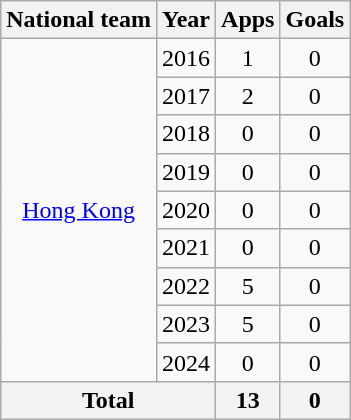<table class="wikitable" style="text-align:center">
<tr>
<th>National team</th>
<th>Year</th>
<th>Apps</th>
<th>Goals</th>
</tr>
<tr>
<td rowspan="9"><a href='#'>Hong Kong</a></td>
<td>2016</td>
<td>1</td>
<td>0</td>
</tr>
<tr>
<td>2017</td>
<td>2</td>
<td>0</td>
</tr>
<tr>
<td>2018</td>
<td>0</td>
<td>0</td>
</tr>
<tr>
<td>2019</td>
<td>0</td>
<td>0</td>
</tr>
<tr>
<td>2020</td>
<td>0</td>
<td>0</td>
</tr>
<tr>
<td>2021</td>
<td>0</td>
<td>0</td>
</tr>
<tr>
<td>2022</td>
<td>5</td>
<td>0</td>
</tr>
<tr>
<td>2023</td>
<td>5</td>
<td>0</td>
</tr>
<tr>
<td>2024</td>
<td>0</td>
<td>0</td>
</tr>
<tr>
<th colspan=2>Total</th>
<th>13</th>
<th>0</th>
</tr>
</table>
